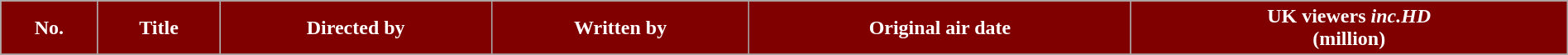<table class="wikitable plainrowheaders" style="width: 100%; margin-right: 0;">
<tr>
<th style="background: #800000; color: #ffffff;">No.</th>
<th style="background: #800000; color: #ffffff;">Title</th>
<th style="background: #800000; color: #ffffff;">Directed by</th>
<th style="background: #800000; color: #ffffff;">Written by</th>
<th style="background: #800000; color: #ffffff;">Original air date</th>
<th style="background: #800000; color: #ffffff;">UK viewers <em>inc.HD</em> <br>(million)</th>
</tr>
<tr>
</tr>
</table>
